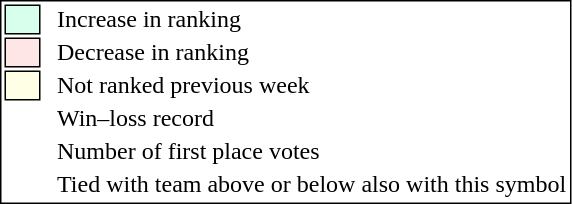<table style="border:1px solid black;">
<tr>
<td style="background:#D8FFEB; width:20px; border:1px solid black;"></td>
<td> </td>
<td>Increase in ranking</td>
</tr>
<tr>
<td style="background:#FFE6E6; width:20px; border:1px solid black;"></td>
<td> </td>
<td>Decrease in ranking</td>
</tr>
<tr>
<td style="background:#FFFFE6; width:20px; border:1px solid black;"></td>
<td> </td>
<td>Not ranked previous week</td>
</tr>
<tr>
<td></td>
<td> </td>
<td>Win–loss record</td>
</tr>
<tr>
<td></td>
<td> </td>
<td>Number of first place votes</td>
</tr>
<tr>
<td></td>
<td></td>
<td>Tied with team above or below also with this symbol</td>
</tr>
</table>
